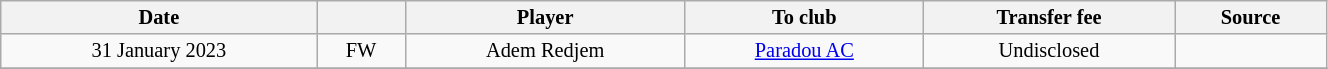<table class="wikitable sortable" style="width:70%; text-align:center; font-size:85%; text-align:centre;">
<tr>
<th>Date</th>
<th></th>
<th>Player</th>
<th>To club</th>
<th>Transfer fee</th>
<th>Source</th>
</tr>
<tr>
<td>31 January 2023</td>
<td>FW</td>
<td> Adem Redjem</td>
<td><a href='#'>Paradou AC</a></td>
<td>Undisclosed</td>
<td></td>
</tr>
<tr>
</tr>
</table>
